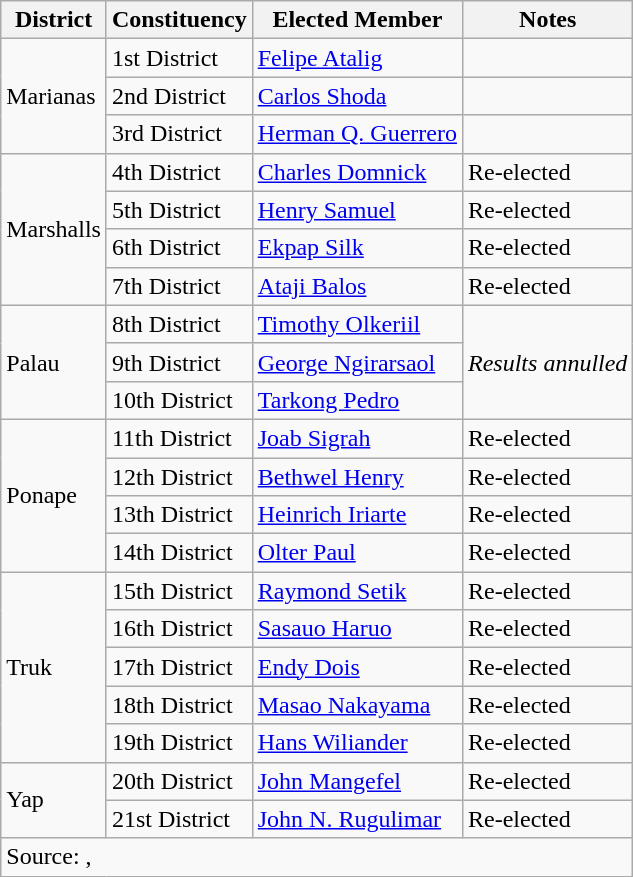<table class=wikitable>
<tr>
<th>District</th>
<th>Constituency</th>
<th>Elected Member</th>
<th>Notes</th>
</tr>
<tr>
<td rowspan=3>Marianas</td>
<td>1st District</td>
<td><a href='#'>Felipe Atalig</a></td>
<td></td>
</tr>
<tr>
<td>2nd District</td>
<td><a href='#'>Carlos Shoda</a></td>
<td></td>
</tr>
<tr>
<td>3rd District</td>
<td><a href='#'>Herman Q. Guerrero</a></td>
<td></td>
</tr>
<tr>
<td rowspan=4>Marshalls</td>
<td>4th District</td>
<td><a href='#'>Charles Domnick</a></td>
<td>Re-elected</td>
</tr>
<tr>
<td>5th District</td>
<td><a href='#'>Henry Samuel</a></td>
<td>Re-elected</td>
</tr>
<tr>
<td>6th District</td>
<td><a href='#'>Ekpap Silk</a></td>
<td>Re-elected</td>
</tr>
<tr>
<td>7th District</td>
<td><a href='#'>Ataji Balos</a></td>
<td>Re-elected</td>
</tr>
<tr>
<td rowspan=3>Palau</td>
<td>8th District</td>
<td><a href='#'>Timothy Olkeriil</a></td>
<td rowspan=3 align=center><em>Results annulled</em></td>
</tr>
<tr>
<td>9th District</td>
<td><a href='#'>George Ngirarsaol</a></td>
</tr>
<tr>
<td>10th District</td>
<td><a href='#'>Tarkong Pedro</a></td>
</tr>
<tr>
<td rowspan=4>Ponape</td>
<td>11th District</td>
<td><a href='#'>Joab Sigrah</a></td>
<td>Re-elected</td>
</tr>
<tr>
<td>12th District</td>
<td><a href='#'>Bethwel Henry</a></td>
<td>Re-elected</td>
</tr>
<tr>
<td>13th District</td>
<td><a href='#'>Heinrich Iriarte</a></td>
<td>Re-elected</td>
</tr>
<tr>
<td>14th District</td>
<td><a href='#'>Olter Paul</a></td>
<td>Re-elected</td>
</tr>
<tr>
<td rowspan=5>Truk</td>
<td>15th District</td>
<td><a href='#'>Raymond Setik</a></td>
<td>Re-elected</td>
</tr>
<tr>
<td>16th District</td>
<td><a href='#'>Sasauo Haruo</a></td>
<td>Re-elected</td>
</tr>
<tr>
<td>17th District</td>
<td><a href='#'>Endy Dois</a></td>
<td>Re-elected</td>
</tr>
<tr>
<td>18th District</td>
<td><a href='#'>Masao Nakayama</a></td>
<td>Re-elected</td>
</tr>
<tr>
<td>19th District</td>
<td><a href='#'>Hans Wiliander</a></td>
<td>Re-elected</td>
</tr>
<tr>
<td rowspan=2>Yap</td>
<td>20th District</td>
<td><a href='#'>John Mangefel</a></td>
<td>Re-elected</td>
</tr>
<tr>
<td>21st District</td>
<td><a href='#'>John N. Rugulimar</a></td>
<td>Re-elected</td>
</tr>
<tr>
<td colspan=4>Source: , </td>
</tr>
</table>
